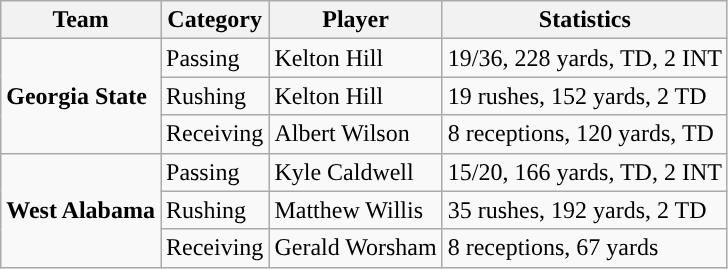<table class="wikitable" style="float: left;">
<tr>
<th>Team</th>
<th>Category</th>
<th>Player</th>
<th>Statistics</th>
</tr>
<tr>
<td rowspan=3><strong>Georgia State</strong></td>
<td>Passing</td>
<td>Kelton Hill</td>
<td>19/36, 228 yards, TD, 2 INT</td>
</tr>
<tr>
<td>Rushing</td>
<td>Kelton Hill</td>
<td>19 rushes, 152 yards, 2 TD</td>
</tr>
<tr>
<td>Receiving</td>
<td>Albert Wilson</td>
<td>8 receptions, 120 yards, TD</td>
</tr>
<tr>
<td rowspan=3><strong>West Alabama</strong></td>
<td>Passing</td>
<td>Kyle Caldwell</td>
<td>15/20, 166 yards, TD, 2 INT</td>
</tr>
<tr>
<td>Rushing</td>
<td>Matthew Willis</td>
<td>35 rushes, 192 yards, 2 TD</td>
</tr>
<tr>
<td>Receiving</td>
<td>Gerald Worsham</td>
<td>8 receptions, 67 yards</td>
</tr>
</table>
